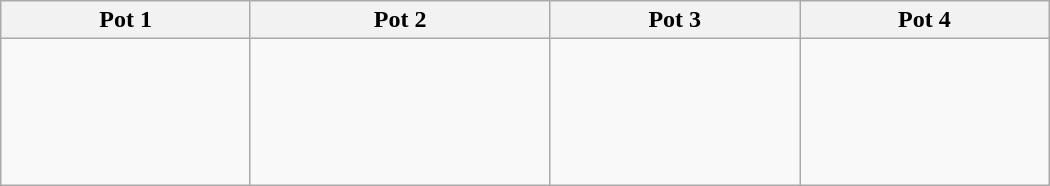<table class="wikitable" width=700>
<tr>
<th width=5%>Pot 1</th>
<th width=6%>Pot 2</th>
<th width=5%>Pot 3</th>
<th width=5%>Pot 4</th>
</tr>
<tr>
<td valign="top"><br><br><s></s><br></td>
<td valign="top"><br><br><br></td>
<td valign="top"><br><br></td>
<td valign="top"><br><br><s><br><br><br></s></td>
</tr>
</table>
